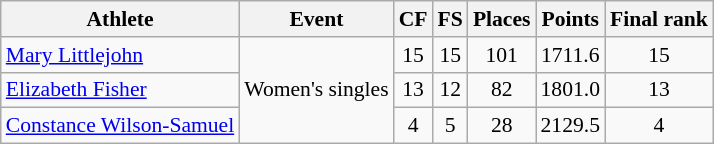<table class="wikitable" border="1" style="font-size:90%">
<tr>
<th>Athlete</th>
<th>Event</th>
<th>CF</th>
<th>FS</th>
<th>Places</th>
<th>Points</th>
<th>Final rank</th>
</tr>
<tr align=center>
<td align=left><a href='#'>Mary Littlejohn</a></td>
<td rowspan="3">Women's singles</td>
<td>15</td>
<td>15</td>
<td>101</td>
<td>1711.6</td>
<td>15</td>
</tr>
<tr align=center>
<td align=left><a href='#'>Elizabeth Fisher</a></td>
<td>13</td>
<td>12</td>
<td>82</td>
<td>1801.0</td>
<td>13</td>
</tr>
<tr align=center>
<td align=left><a href='#'>Constance Wilson-Samuel</a></td>
<td>4</td>
<td>5</td>
<td>28</td>
<td>2129.5</td>
<td>4</td>
</tr>
</table>
